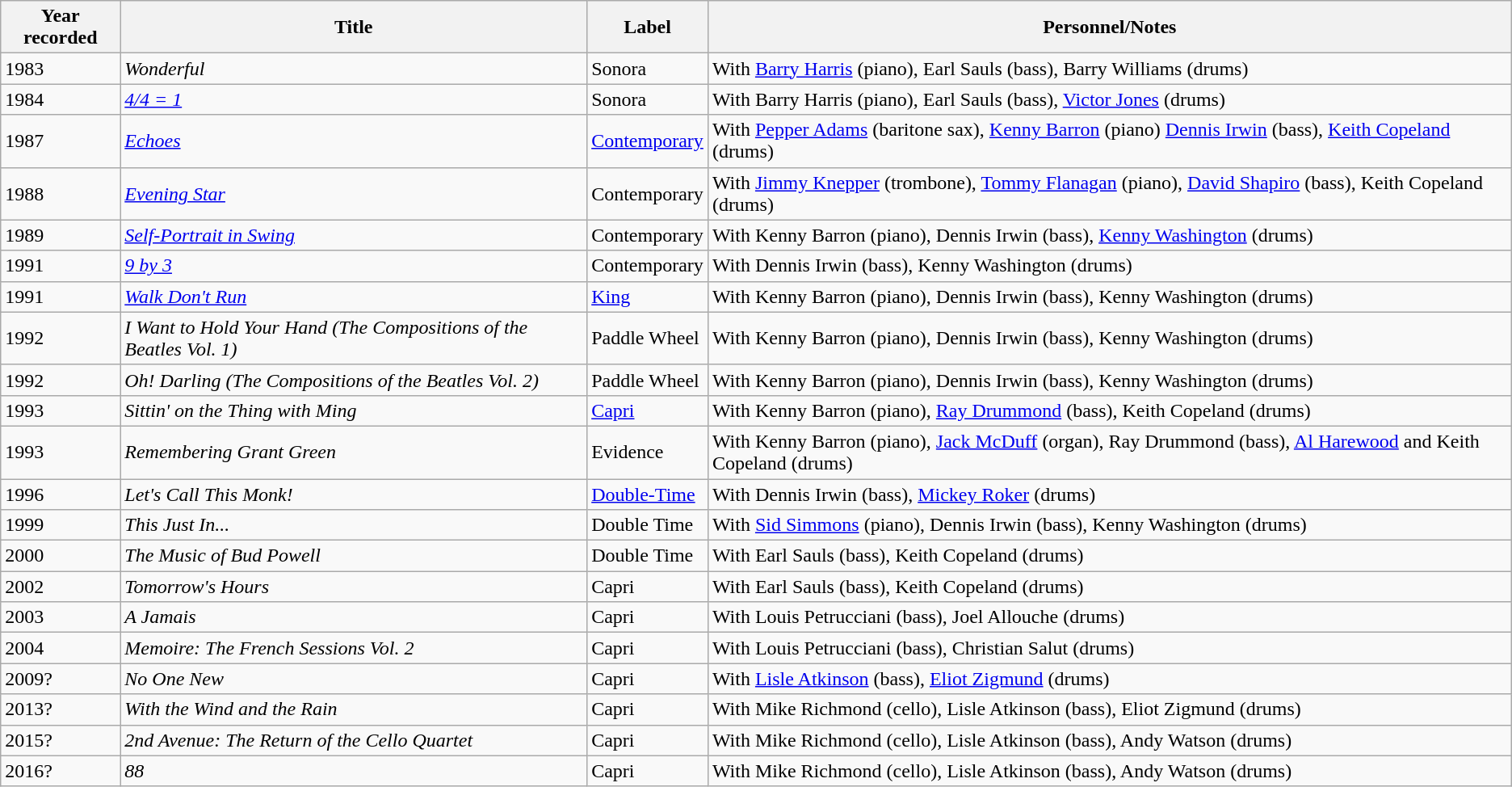<table class="wikitable sortable">
<tr>
<th>Year recorded</th>
<th>Title</th>
<th>Label</th>
<th>Personnel/Notes</th>
</tr>
<tr>
<td>1983</td>
<td><em>Wonderful</em></td>
<td>Sonora</td>
<td>With <a href='#'>Barry Harris</a> (piano), Earl Sauls (bass), Barry Williams (drums)</td>
</tr>
<tr>
<td>1984</td>
<td><em><a href='#'>4/4 = 1</a></em></td>
<td>Sonora</td>
<td>With Barry Harris (piano), Earl Sauls (bass), <a href='#'>Victor Jones</a> (drums)</td>
</tr>
<tr>
<td>1987</td>
<td><em><a href='#'>Echoes</a></em></td>
<td><a href='#'>Contemporary</a></td>
<td>With <a href='#'>Pepper Adams</a> (baritone sax), <a href='#'>Kenny Barron</a> (piano) <a href='#'>Dennis Irwin</a> (bass), <a href='#'>Keith Copeland</a> (drums)</td>
</tr>
<tr>
<td>1988</td>
<td><em><a href='#'>Evening Star</a></em></td>
<td>Contemporary</td>
<td>With <a href='#'>Jimmy Knepper</a> (trombone), <a href='#'>Tommy Flanagan</a> (piano), <a href='#'>David Shapiro</a> (bass), Keith Copeland (drums)</td>
</tr>
<tr>
<td>1989</td>
<td><em><a href='#'>Self-Portrait in Swing</a></em></td>
<td>Contemporary</td>
<td>With Kenny Barron (piano), Dennis Irwin (bass), <a href='#'>Kenny Washington</a> (drums)</td>
</tr>
<tr>
<td>1991</td>
<td><em><a href='#'>9 by 3</a></em></td>
<td>Contemporary</td>
<td>With Dennis Irwin (bass), Kenny Washington (drums)</td>
</tr>
<tr>
<td>1991</td>
<td><em><a href='#'>Walk Don't Run</a></em></td>
<td><a href='#'>King</a></td>
<td>With Kenny Barron (piano), Dennis Irwin (bass), Kenny Washington (drums)</td>
</tr>
<tr>
<td>1992</td>
<td><em>I Want to Hold Your Hand (The Compositions of the Beatles Vol. 1)</em></td>
<td>Paddle Wheel</td>
<td>With Kenny Barron (piano), Dennis Irwin (bass), Kenny Washington (drums)</td>
</tr>
<tr>
<td>1992</td>
<td><em>Oh! Darling (The Compositions of the Beatles Vol. 2)</em></td>
<td>Paddle Wheel</td>
<td>With Kenny Barron (piano), Dennis Irwin (bass), Kenny Washington (drums)</td>
</tr>
<tr>
<td>1993</td>
<td><em>Sittin' on the Thing with Ming</em></td>
<td><a href='#'>Capri</a></td>
<td>With Kenny Barron (piano), <a href='#'>Ray Drummond</a> (bass), Keith Copeland (drums)</td>
</tr>
<tr>
<td>1993</td>
<td><em>Remembering Grant Green</em></td>
<td>Evidence</td>
<td>With Kenny Barron (piano), <a href='#'>Jack McDuff</a> (organ), Ray Drummond (bass), <a href='#'>Al Harewood</a> and Keith Copeland (drums)</td>
</tr>
<tr>
<td>1996</td>
<td><em>Let's Call This Monk!</em></td>
<td><a href='#'>Double-Time</a></td>
<td>With Dennis Irwin (bass), <a href='#'>Mickey Roker</a> (drums)</td>
</tr>
<tr>
<td>1999</td>
<td><em>This Just In...</em></td>
<td>Double Time</td>
<td>With <a href='#'>Sid Simmons</a> (piano), Dennis Irwin (bass), Kenny Washington (drums)</td>
</tr>
<tr>
<td>2000</td>
<td><em>The Music of Bud Powell</em></td>
<td>Double Time</td>
<td>With Earl Sauls (bass), Keith Copeland (drums)</td>
</tr>
<tr>
<td>2002</td>
<td><em>Tomorrow's Hours</em></td>
<td>Capri</td>
<td>With Earl Sauls (bass), Keith Copeland (drums)</td>
</tr>
<tr>
<td>2003</td>
<td><em>A Jamais</em></td>
<td>Capri</td>
<td>With Louis Petrucciani (bass), Joel Allouche (drums)</td>
</tr>
<tr>
<td>2004</td>
<td><em>Memoire: The French Sessions Vol. 2</em></td>
<td>Capri</td>
<td>With Louis Petrucciani (bass), Christian Salut (drums)</td>
</tr>
<tr>
<td>2009?</td>
<td><em>No One New</em></td>
<td>Capri</td>
<td>With <a href='#'>Lisle Atkinson</a> (bass), <a href='#'>Eliot Zigmund</a> (drums)</td>
</tr>
<tr>
<td>2013?</td>
<td><em>With the Wind and the Rain</em></td>
<td>Capri</td>
<td>With Mike Richmond (cello), Lisle Atkinson (bass), Eliot Zigmund (drums)</td>
</tr>
<tr>
<td>2015?</td>
<td><em>2nd Avenue: The Return of the Cello Quartet</em></td>
<td>Capri</td>
<td>With Mike Richmond (cello), Lisle Atkinson (bass), Andy Watson (drums)</td>
</tr>
<tr>
<td>2016?</td>
<td><em>88</em></td>
<td>Capri</td>
<td>With Mike Richmond (cello), Lisle Atkinson (bass), Andy Watson (drums)</td>
</tr>
</table>
